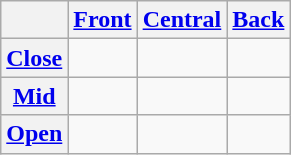<table class="wikitable" style="text-align:center">
<tr>
<th></th>
<th><a href='#'>Front</a></th>
<th><a href='#'>Central</a></th>
<th><a href='#'>Back</a></th>
</tr>
<tr>
<th><a href='#'>Close</a></th>
<td align="center"></td>
<td></td>
<td></td>
</tr>
<tr>
<th><a href='#'>Mid</a></th>
<td></td>
<td></td>
<td></td>
</tr>
<tr>
<th><a href='#'>Open</a></th>
<td></td>
<td></td>
<td></td>
</tr>
</table>
